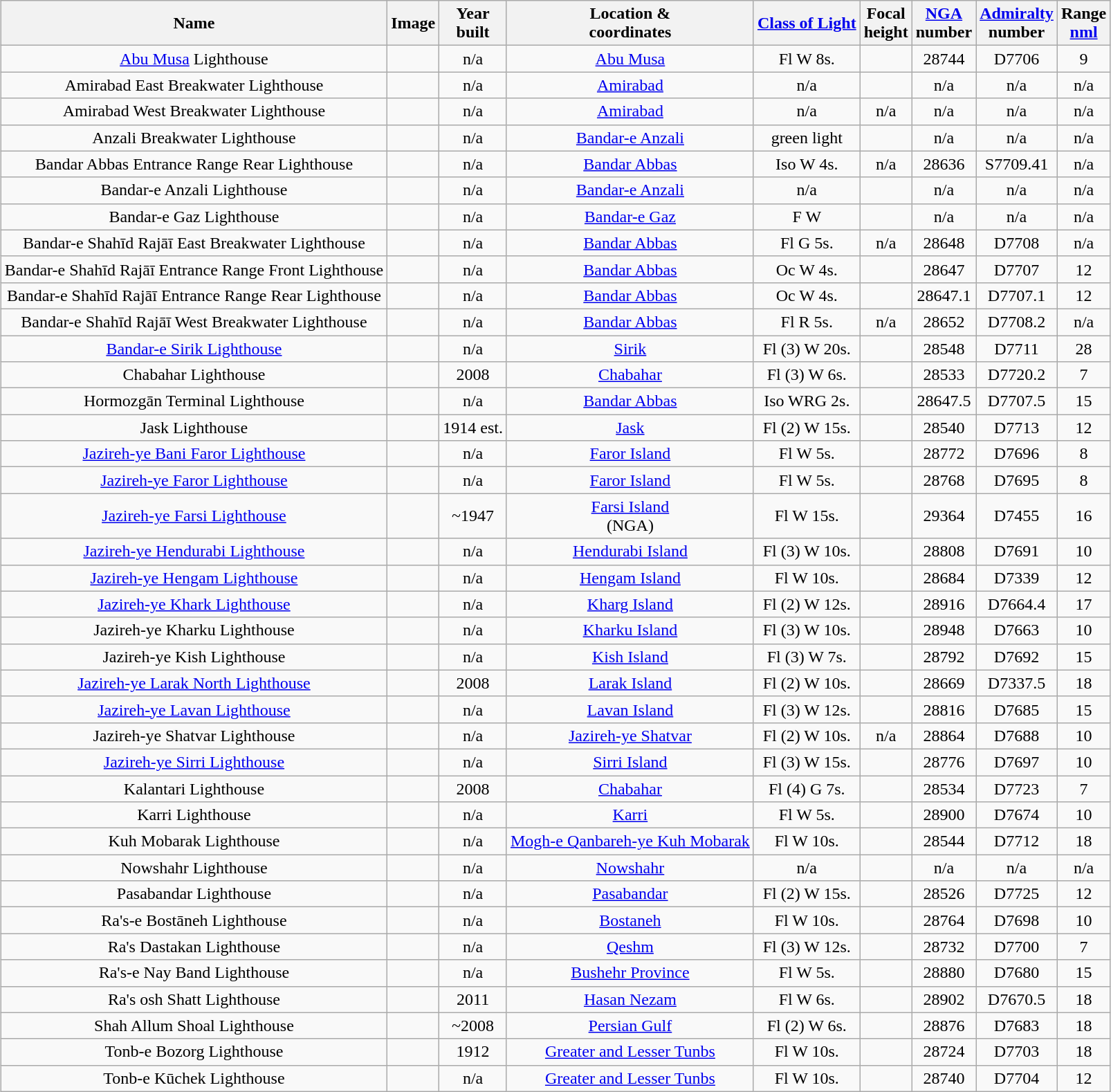<table class="wikitable sortable" style="margin:auto;text-align:center">
<tr>
<th>Name</th>
<th>Image</th>
<th>Year<br>built</th>
<th>Location &<br> coordinates</th>
<th><a href='#'>Class of Light</a></th>
<th>Focal<br>height</th>
<th><a href='#'>NGA</a><br>number</th>
<th><a href='#'>Admiralty</a><br>number</th>
<th>Range<br><a href='#'>nml</a></th>
</tr>
<tr>
<td><a href='#'>Abu Musa</a> Lighthouse</td>
<td></td>
<td>n/a</td>
<td><a href='#'>Abu Musa</a><br> </td>
<td>Fl W 8s.</td>
<td></td>
<td>28744</td>
<td>D7706</td>
<td>9</td>
</tr>
<tr>
<td>Amirabad East Breakwater Lighthouse</td>
<td></td>
<td>n/a</td>
<td><a href='#'>Amirabad</a><br> </td>
<td>n/a</td>
<td></td>
<td>n/a</td>
<td>n/a</td>
<td>n/a</td>
</tr>
<tr>
<td>Amirabad West Breakwater Lighthouse</td>
<td></td>
<td>n/a</td>
<td><a href='#'>Amirabad</a><br> </td>
<td>n/a</td>
<td>n/a</td>
<td>n/a</td>
<td>n/a</td>
<td>n/a</td>
</tr>
<tr>
<td>Anzali Breakwater Lighthouse</td>
<td></td>
<td>n/a</td>
<td><a href='#'>Bandar-e Anzali</a><br> </td>
<td>green light</td>
<td></td>
<td>n/a</td>
<td>n/a</td>
<td>n/a</td>
</tr>
<tr>
<td>Bandar Abbas Entrance Range Rear Lighthouse</td>
<td></td>
<td>n/a</td>
<td><a href='#'>Bandar Abbas</a><br> </td>
<td>Iso W 4s.</td>
<td>n/a</td>
<td>28636</td>
<td>S7709.41</td>
<td>n/a</td>
</tr>
<tr>
<td>Bandar-e Anzali Lighthouse</td>
<td></td>
<td>n/a</td>
<td><a href='#'>Bandar-e Anzali</a><br> </td>
<td>n/a</td>
<td></td>
<td>n/a</td>
<td>n/a</td>
<td>n/a</td>
</tr>
<tr>
<td>Bandar-e Gaz Lighthouse</td>
<td></td>
<td>n/a</td>
<td><a href='#'>Bandar-e Gaz</a><br> </td>
<td>F W</td>
<td></td>
<td>n/a</td>
<td>n/a</td>
<td>n/a</td>
</tr>
<tr>
<td>Bandar-e Shahīd Rajāī East Breakwater Lighthouse</td>
<td> </td>
<td>n/a</td>
<td><a href='#'>Bandar Abbas</a><br> </td>
<td>Fl G 5s.</td>
<td>n/a</td>
<td>28648</td>
<td>D7708</td>
<td>n/a</td>
</tr>
<tr>
<td>Bandar-e Shahīd Rajāī Entrance Range Front Lighthouse</td>
<td></td>
<td>n/a</td>
<td><a href='#'>Bandar Abbas</a><br> </td>
<td>Oc W 4s.</td>
<td></td>
<td>28647</td>
<td>D7707</td>
<td>12</td>
</tr>
<tr>
<td>Bandar-e Shahīd Rajāī Entrance Range Rear Lighthouse</td>
<td></td>
<td>n/a</td>
<td><a href='#'>Bandar Abbas</a><br> </td>
<td>Oc W 4s.</td>
<td></td>
<td>28647.1</td>
<td>D7707.1</td>
<td>12</td>
</tr>
<tr>
<td>Bandar-e Shahīd Rajāī West Breakwater Lighthouse</td>
<td></td>
<td>n/a</td>
<td><a href='#'>Bandar Abbas</a><br> </td>
<td>Fl R 5s.</td>
<td>n/a</td>
<td>28652</td>
<td>D7708.2</td>
<td>n/a</td>
</tr>
<tr>
<td><a href='#'>Bandar-e Sirik Lighthouse</a></td>
<td></td>
<td>n/a</td>
<td><a href='#'>Sirik</a><br> </td>
<td>Fl (3) W 20s.</td>
<td></td>
<td>28548</td>
<td>D7711</td>
<td>28</td>
</tr>
<tr>
<td>Chabahar Lighthouse</td>
<td></td>
<td>2008</td>
<td><a href='#'>Chabahar</a><br> </td>
<td>Fl (3) W 6s.</td>
<td></td>
<td>28533</td>
<td>D7720.2</td>
<td>7</td>
</tr>
<tr>
<td>Hormozgān Terminal Lighthouse</td>
<td></td>
<td>n/a</td>
<td><a href='#'>Bandar Abbas</a><br> </td>
<td>Iso WRG 2s.</td>
<td></td>
<td>28647.5</td>
<td>D7707.5</td>
<td>15</td>
</tr>
<tr>
<td>Jask Lighthouse</td>
<td></td>
<td>1914 est.</td>
<td><a href='#'>Jask</a><br></td>
<td>Fl (2) W 15s.</td>
<td></td>
<td>28540</td>
<td>D7713</td>
<td>12</td>
</tr>
<tr>
<td><a href='#'>Jazireh-ye Bani Faror Lighthouse</a></td>
<td></td>
<td>n/a</td>
<td><a href='#'>Faror Island</a><br> </td>
<td>Fl W 5s.</td>
<td></td>
<td>28772</td>
<td>D7696</td>
<td>8</td>
</tr>
<tr>
<td><a href='#'>Jazireh-ye Faror Lighthouse</a></td>
<td></td>
<td>n/a</td>
<td><a href='#'>Faror Island</a><br> </td>
<td>Fl W 5s.</td>
<td></td>
<td>28768</td>
<td>D7695</td>
<td>8</td>
</tr>
<tr>
<td><a href='#'>Jazireh-ye Farsi Lighthouse</a></td>
<td></td>
<td>~1947</td>
<td><a href='#'>Farsi Island</a><br>  (NGA)</td>
<td>Fl W 15s.</td>
<td></td>
<td>29364</td>
<td>D7455</td>
<td>16</td>
</tr>
<tr>
<td><a href='#'>Jazireh-ye Hendurabi Lighthouse</a></td>
<td></td>
<td>n/a</td>
<td><a href='#'>Hendurabi Island</a><br> </td>
<td>Fl (3) W 10s.</td>
<td></td>
<td>28808</td>
<td>D7691</td>
<td>10</td>
</tr>
<tr>
<td><a href='#'>Jazireh-ye Hengam Lighthouse</a></td>
<td> </td>
<td>n/a</td>
<td><a href='#'>Hengam Island</a><br> </td>
<td>Fl W 10s.</td>
<td></td>
<td>28684</td>
<td>D7339</td>
<td>12</td>
</tr>
<tr>
<td><a href='#'>Jazireh-ye Khark Lighthouse</a></td>
<td></td>
<td>n/a</td>
<td><a href='#'>Kharg Island</a><br> </td>
<td>Fl (2) W 12s.</td>
<td></td>
<td>28916</td>
<td>D7664.4</td>
<td>17</td>
</tr>
<tr>
<td>Jazireh-ye Kharku Lighthouse</td>
<td></td>
<td>n/a</td>
<td><a href='#'>Kharku Island</a><br> </td>
<td>Fl (3) W 10s.</td>
<td></td>
<td>28948</td>
<td>D7663</td>
<td>10</td>
</tr>
<tr>
<td>Jazireh-ye Kish Lighthouse</td>
<td></td>
<td>n/a</td>
<td><a href='#'>Kish Island</a><br> </td>
<td>Fl (3) W 7s.</td>
<td></td>
<td>28792</td>
<td>D7692</td>
<td>15</td>
</tr>
<tr>
<td><a href='#'>Jazireh-ye Larak North Lighthouse</a></td>
<td></td>
<td>2008</td>
<td><a href='#'>Larak Island</a><br> </td>
<td>Fl (2) W 10s.</td>
<td></td>
<td>28669</td>
<td>D7337.5</td>
<td>18</td>
</tr>
<tr>
<td><a href='#'>Jazireh-ye Lavan Lighthouse</a></td>
<td></td>
<td>n/a</td>
<td><a href='#'>Lavan Island</a><br> </td>
<td>Fl (3) W 12s.</td>
<td></td>
<td>28816</td>
<td>D7685</td>
<td>15</td>
</tr>
<tr>
<td>Jazireh-ye Shatvar Lighthouse</td>
<td></td>
<td>n/a</td>
<td><a href='#'>Jazireh-ye Shatvar</a><br> </td>
<td>Fl (2) W 10s.</td>
<td>n/a</td>
<td>28864</td>
<td>D7688</td>
<td>10</td>
</tr>
<tr>
<td><a href='#'>Jazireh-ye Sirri Lighthouse</a></td>
<td></td>
<td>n/a</td>
<td><a href='#'>Sirri Island</a><br> </td>
<td>Fl (3) W 15s.</td>
<td></td>
<td>28776</td>
<td>D7697</td>
<td>10</td>
</tr>
<tr>
<td>Kalantari Lighthouse</td>
<td></td>
<td>2008</td>
<td><a href='#'>Chabahar</a><br> </td>
<td>Fl (4) G 7s.</td>
<td></td>
<td>28534</td>
<td>D7723</td>
<td>7</td>
</tr>
<tr>
<td>Karri Lighthouse</td>
<td></td>
<td>n/a</td>
<td><a href='#'>Karri</a><br> </td>
<td>Fl W 5s.</td>
<td></td>
<td>28900</td>
<td>D7674</td>
<td>10</td>
</tr>
<tr>
<td>Kuh Mobarak Lighthouse</td>
<td></td>
<td>n/a</td>
<td><a href='#'>Mogh-e Qanbareh-ye Kuh Mobarak</a><br> </td>
<td>Fl W 10s.</td>
<td></td>
<td>28544</td>
<td>D7712</td>
<td>18</td>
</tr>
<tr>
<td>Nowshahr Lighthouse</td>
<td></td>
<td>n/a</td>
<td><a href='#'>Nowshahr</a><br> </td>
<td>n/a</td>
<td></td>
<td>n/a</td>
<td>n/a</td>
<td>n/a</td>
</tr>
<tr>
<td>Pasabandar Lighthouse</td>
<td></td>
<td>n/a</td>
<td><a href='#'>Pasabandar</a><br> </td>
<td>Fl (2) W 15s.</td>
<td></td>
<td>28526</td>
<td>D7725</td>
<td>12</td>
</tr>
<tr>
<td>Ra's-e Bostāneh Lighthouse</td>
<td></td>
<td>n/a</td>
<td><a href='#'>Bostaneh</a><br>  </td>
<td>Fl W 10s.</td>
<td></td>
<td>28764</td>
<td>D7698</td>
<td>10</td>
</tr>
<tr>
<td>Ra's Dastakan Lighthouse</td>
<td></td>
<td>n/a</td>
<td><a href='#'>Qeshm</a><br> </td>
<td>Fl (3) W 12s.</td>
<td></td>
<td>28732</td>
<td>D7700</td>
<td>7</td>
</tr>
<tr>
<td>Ra's-e Nay Band Lighthouse</td>
<td></td>
<td>n/a</td>
<td><a href='#'>Bushehr Province</a><br> </td>
<td>Fl W 5s.</td>
<td></td>
<td>28880</td>
<td>D7680</td>
<td>15</td>
</tr>
<tr>
<td>Ra's osh Shatt Lighthouse</td>
<td></td>
<td>2011</td>
<td><a href='#'>Hasan Nezam</a><br> </td>
<td>Fl W 6s.</td>
<td></td>
<td>28902</td>
<td>D7670.5</td>
<td>18</td>
</tr>
<tr>
<td>Shah Allum Shoal Lighthouse</td>
<td></td>
<td>~2008</td>
<td><a href='#'>Persian Gulf</a><br> </td>
<td>Fl (2) W 6s.</td>
<td></td>
<td>28876</td>
<td>D7683</td>
<td>18</td>
</tr>
<tr>
<td>Tonb-e Bozorg Lighthouse</td>
<td></td>
<td>1912</td>
<td><a href='#'>Greater and Lesser Tunbs</a><br> </td>
<td>Fl W 10s.</td>
<td></td>
<td>28724</td>
<td>D7703</td>
<td>18</td>
</tr>
<tr>
<td>Tonb-e Kūchek Lighthouse</td>
<td></td>
<td>n/a</td>
<td><a href='#'>Greater and Lesser Tunbs</a><br> </td>
<td>Fl W 10s.</td>
<td></td>
<td>28740</td>
<td>D7704</td>
<td>12</td>
</tr>
</table>
